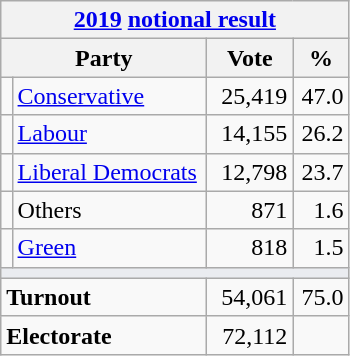<table class="wikitable">
<tr>
<th colspan="4"><a href='#'>2019</a> <a href='#'>notional result</a></th>
</tr>
<tr>
<th bgcolor="#DDDDFF" width="130px" colspan="2">Party</th>
<th bgcolor="#DDDDFF" width="50px">Vote</th>
<th bgcolor="#DDDDFF" width="30px">%</th>
</tr>
<tr>
<td></td>
<td><a href='#'>Conservative</a></td>
<td align=right>25,419</td>
<td align=right>47.0</td>
</tr>
<tr>
<td></td>
<td><a href='#'>Labour</a></td>
<td align=right>14,155</td>
<td align=right>26.2</td>
</tr>
<tr>
<td></td>
<td><a href='#'>Liberal Democrats</a></td>
<td align=right>12,798</td>
<td align=right>23.7</td>
</tr>
<tr>
<td></td>
<td>Others</td>
<td align=right>871</td>
<td align=right>1.6</td>
</tr>
<tr>
<td></td>
<td><a href='#'>Green</a></td>
<td align=right>818</td>
<td align=right>1.5</td>
</tr>
<tr>
<td colspan="4" bgcolor="#EAECF0"></td>
</tr>
<tr>
<td colspan="2"><strong>Turnout</strong></td>
<td align=right>54,061</td>
<td align=right>75.0</td>
</tr>
<tr>
<td colspan="2"><strong>Electorate</strong></td>
<td align=right>72,112</td>
</tr>
</table>
